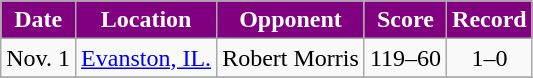<table class="wikitable" style="text-align:center">
<tr>
<th style=" background:purple;color:#FFFFFF;">Date</th>
<th style=" background:purple;color:#FFFFFF;">Location</th>
<th style=" background:purple;color:#FFFFFF;">Opponent</th>
<th style=" background:purple;color:#FFFFFF;">Score</th>
<th style=" background:purple;color:#FFFFFF;">Record</th>
</tr>
<tr>
<td>Nov. 1</td>
<td><a href='#'>Evanston, IL.</a></td>
<td>Robert Morris</td>
<td>119–60</td>
<td>1–0</td>
</tr>
<tr>
</tr>
</table>
